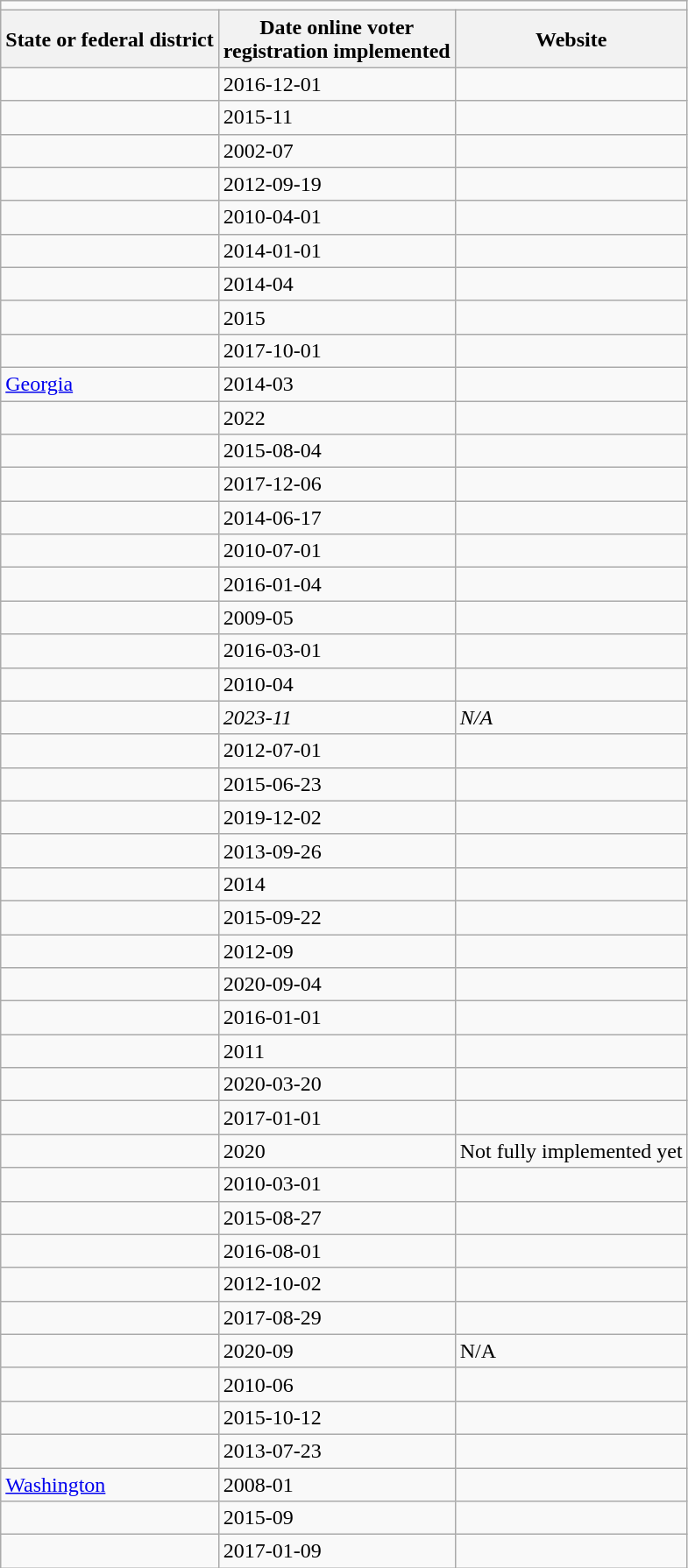<table class="wikitable sortable">
<tr>
<td colspan="3"></td>
</tr>
<tr>
<th>State or federal district</th>
<th>Date online voter <br> registration implemented</th>
<th>Website</th>
</tr>
<tr>
<td></td>
<td>2016-12-01</td>
<td></td>
</tr>
<tr>
<td></td>
<td>2015-11</td>
<td></td>
</tr>
<tr>
<td></td>
<td>2002-07</td>
<td></td>
</tr>
<tr>
<td></td>
<td>2012-09-19</td>
<td></td>
</tr>
<tr>
<td></td>
<td>2010-04-01</td>
<td></td>
</tr>
<tr>
<td></td>
<td>2014-01-01</td>
<td></td>
</tr>
<tr>
<td></td>
<td>2014-04</td>
<td></td>
</tr>
<tr>
<td></td>
<td>2015</td>
<td></td>
</tr>
<tr>
<td></td>
<td>2017-10-01</td>
<td></td>
</tr>
<tr>
<td> <a href='#'>Georgia</a></td>
<td>2014-03</td>
<td></td>
</tr>
<tr>
<td></td>
<td>2022</td>
<td></td>
</tr>
<tr>
<td></td>
<td>2015-08-04</td>
<td></td>
</tr>
<tr>
<td></td>
<td>2017-12-06</td>
<td></td>
</tr>
<tr>
<td></td>
<td>2014-06-17</td>
<td></td>
</tr>
<tr>
<td></td>
<td>2010-07-01</td>
<td></td>
</tr>
<tr>
<td></td>
<td>2016-01-04</td>
<td></td>
</tr>
<tr>
<td></td>
<td>2009-05</td>
<td></td>
</tr>
<tr>
<td></td>
<td>2016-03-01</td>
<td></td>
</tr>
<tr>
<td></td>
<td>2010-04</td>
<td></td>
</tr>
<tr>
<td><em></em></td>
<td><em>2023-11</em></td>
<td><em>N/A</em></td>
</tr>
<tr>
<td></td>
<td>2012-07-01</td>
<td></td>
</tr>
<tr>
<td></td>
<td>2015-06-23</td>
<td></td>
</tr>
<tr>
<td></td>
<td>2019-12-02</td>
<td></td>
</tr>
<tr>
<td></td>
<td>2013-09-26</td>
<td></td>
</tr>
<tr>
<td></td>
<td>2014</td>
<td></td>
</tr>
<tr>
<td></td>
<td>2015-09-22</td>
<td></td>
</tr>
<tr>
<td></td>
<td>2012-09</td>
<td></td>
</tr>
<tr>
<td></td>
<td>2020-09-04</td>
<td></td>
</tr>
<tr>
<td></td>
<td>2016-01-01</td>
<td></td>
</tr>
<tr>
<td></td>
<td>2011</td>
<td></td>
</tr>
<tr>
<td></td>
<td>2020-03-20</td>
<td></td>
</tr>
<tr>
<td></td>
<td>2017-01-01</td>
<td></td>
</tr>
<tr>
<td></td>
<td>2020</td>
<td>Not fully implemented yet</td>
</tr>
<tr>
<td></td>
<td>2010-03-01</td>
<td></td>
</tr>
<tr>
<td></td>
<td>2015-08-27</td>
<td></td>
</tr>
<tr>
<td></td>
<td>2016-08-01</td>
<td></td>
</tr>
<tr>
<td></td>
<td>2012-10-02</td>
<td></td>
</tr>
<tr>
<td></td>
<td>2017-08-29</td>
<td></td>
</tr>
<tr>
<td></td>
<td>2020-09</td>
<td>N/A</td>
</tr>
<tr>
<td></td>
<td>2010-06</td>
<td></td>
</tr>
<tr>
<td></td>
<td>2015-10-12</td>
<td></td>
</tr>
<tr>
<td></td>
<td>2013-07-23</td>
<td></td>
</tr>
<tr>
<td> <a href='#'>Washington</a></td>
<td>2008-01</td>
<td></td>
</tr>
<tr>
<td></td>
<td>2015-09</td>
<td></td>
</tr>
<tr>
<td></td>
<td>2017-01-09</td>
<td></td>
</tr>
</table>
